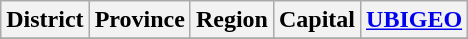<table align=center class="wikitable sortable" Style="align:center;">
<tr>
<th>District</th>
<th>Province</th>
<th>Region</th>
<th>Capital</th>
<th><a href='#'>UBIGEO</a></th>
</tr>
<tr>
</tr>
</table>
